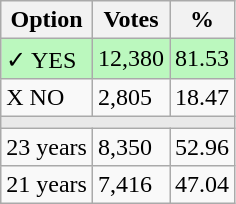<table class="wikitable">
<tr>
<th>Option</th>
<th>Votes</th>
<th>%</th>
</tr>
<tr>
<td style=background:#bbf8be>✓ YES</td>
<td style=background:#bbf8be>12,380</td>
<td style=background:#bbf8be>81.53</td>
</tr>
<tr>
<td>X NO</td>
<td>2,805</td>
<td>18.47</td>
</tr>
<tr>
<td colspan="3" bgcolor="#E9E9E9"></td>
</tr>
<tr>
<td>23 years</td>
<td>8,350</td>
<td>52.96</td>
</tr>
<tr>
<td>21 years</td>
<td>7,416</td>
<td>47.04</td>
</tr>
</table>
